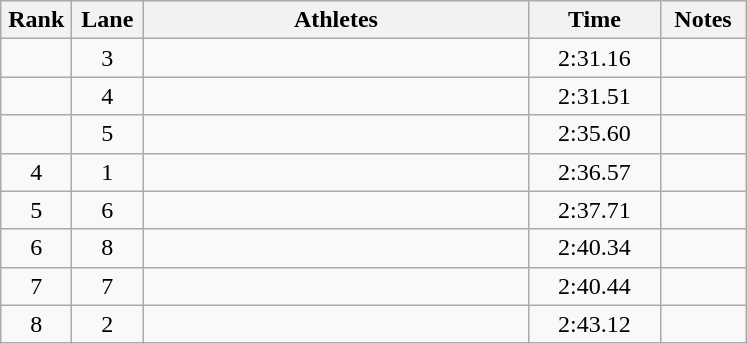<table class="wikitable sortable" style="text-align:center;">
<tr>
<th width=40>Rank</th>
<th width=40>Lane</th>
<th width=250>Athletes</th>
<th width=80>Time</th>
<th width=50>Notes</th>
</tr>
<tr>
<td></td>
<td>3</td>
<td align=left></td>
<td>2:31.16</td>
<td></td>
</tr>
<tr>
<td></td>
<td>4</td>
<td align=left></td>
<td>2:31.51</td>
<td></td>
</tr>
<tr>
<td></td>
<td>5</td>
<td align=left></td>
<td>2:35.60</td>
<td></td>
</tr>
<tr>
<td>4</td>
<td>1</td>
<td align=left></td>
<td>2:36.57</td>
<td></td>
</tr>
<tr>
<td>5</td>
<td>6</td>
<td align=left></td>
<td>2:37.71</td>
<td></td>
</tr>
<tr>
<td>6</td>
<td>8</td>
<td align=left></td>
<td>2:40.34</td>
<td></td>
</tr>
<tr>
<td>7</td>
<td>7</td>
<td align=left></td>
<td>2:40.44</td>
<td></td>
</tr>
<tr>
<td>8</td>
<td>2</td>
<td align=left></td>
<td>2:43.12</td>
<td></td>
</tr>
</table>
